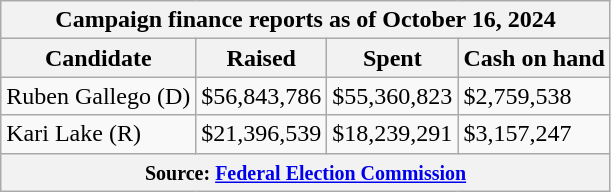<table class="wikitable sortable">
<tr>
<th colspan=4>Campaign finance reports as of October 16, 2024</th>
</tr>
<tr style="text-align:center;">
<th>Candidate</th>
<th>Raised</th>
<th>Spent</th>
<th>Cash on hand</th>
</tr>
<tr>
<td>Ruben Gallego (D)</td>
<td>$56,843,786</td>
<td>$55,360,823</td>
<td>$2,759,538</td>
</tr>
<tr>
<td>Kari Lake (R)</td>
<td>$21,396,539</td>
<td>$18,239,291</td>
<td>$3,157,247</td>
</tr>
<tr>
<th colspan="4"><small>Source: <a href='#'>Federal Election Commission</a></small></th>
</tr>
</table>
